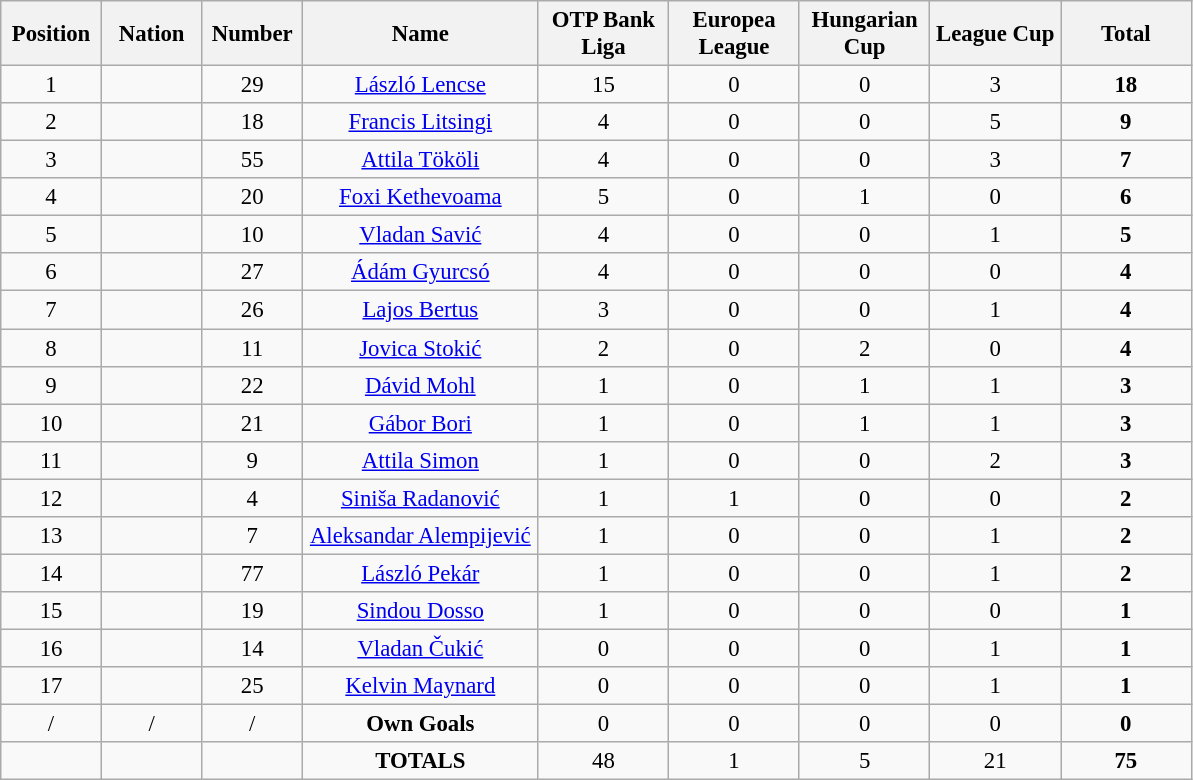<table class="wikitable" style="font-size: 95%; text-align: center;">
<tr>
<th width=60>Position</th>
<th width=60>Nation</th>
<th width=60>Number</th>
<th width=150>Name</th>
<th width=80>OTP Bank Liga</th>
<th width=80>Europea League</th>
<th width=80>Hungarian Cup</th>
<th width=80>League Cup</th>
<th width=80>Total</th>
</tr>
<tr>
<td>1</td>
<td></td>
<td>29</td>
<td><a href='#'>László Lencse</a></td>
<td>15</td>
<td>0</td>
<td>0</td>
<td>3</td>
<td><strong>18</strong></td>
</tr>
<tr>
<td>2</td>
<td></td>
<td>18</td>
<td><a href='#'>Francis Litsingi</a></td>
<td>4</td>
<td>0</td>
<td>0</td>
<td>5</td>
<td><strong>9</strong></td>
</tr>
<tr>
<td>3</td>
<td></td>
<td>55</td>
<td><a href='#'>Attila Tököli</a></td>
<td>4</td>
<td>0</td>
<td>0</td>
<td>3</td>
<td><strong>7</strong></td>
</tr>
<tr>
<td>4</td>
<td></td>
<td>20</td>
<td><a href='#'>Foxi Kethevoama</a></td>
<td>5</td>
<td>0</td>
<td>1</td>
<td>0</td>
<td><strong>6</strong></td>
</tr>
<tr>
<td>5</td>
<td></td>
<td>10</td>
<td><a href='#'>Vladan Savić</a></td>
<td>4</td>
<td>0</td>
<td>0</td>
<td>1</td>
<td><strong>5</strong></td>
</tr>
<tr>
<td>6</td>
<td></td>
<td>27</td>
<td><a href='#'>Ádám Gyurcsó</a></td>
<td>4</td>
<td>0</td>
<td>0</td>
<td>0</td>
<td><strong>4</strong></td>
</tr>
<tr>
<td>7</td>
<td></td>
<td>26</td>
<td><a href='#'>Lajos Bertus</a></td>
<td>3</td>
<td>0</td>
<td>0</td>
<td>1</td>
<td><strong>4</strong></td>
</tr>
<tr>
<td>8</td>
<td></td>
<td>11</td>
<td><a href='#'>Jovica Stokić</a></td>
<td>2</td>
<td>0</td>
<td>2</td>
<td>0</td>
<td><strong>4</strong></td>
</tr>
<tr>
<td>9</td>
<td></td>
<td>22</td>
<td><a href='#'>Dávid Mohl</a></td>
<td>1</td>
<td>0</td>
<td>1</td>
<td>1</td>
<td><strong>3</strong></td>
</tr>
<tr>
<td>10</td>
<td></td>
<td>21</td>
<td><a href='#'>Gábor Bori</a></td>
<td>1</td>
<td>0</td>
<td>1</td>
<td>1</td>
<td><strong>3</strong></td>
</tr>
<tr>
<td>11</td>
<td></td>
<td>9</td>
<td><a href='#'>Attila Simon</a></td>
<td>1</td>
<td>0</td>
<td>0</td>
<td>2</td>
<td><strong>3</strong></td>
</tr>
<tr>
<td>12</td>
<td></td>
<td>4</td>
<td><a href='#'>Siniša Radanović</a></td>
<td>1</td>
<td>1</td>
<td>0</td>
<td>0</td>
<td><strong>2</strong></td>
</tr>
<tr>
<td>13</td>
<td></td>
<td>7</td>
<td><a href='#'>Aleksandar Alempijević</a></td>
<td>1</td>
<td>0</td>
<td>0</td>
<td>1</td>
<td><strong>2</strong></td>
</tr>
<tr>
<td>14</td>
<td></td>
<td>77</td>
<td><a href='#'>László Pekár</a></td>
<td>1</td>
<td>0</td>
<td>0</td>
<td>1</td>
<td><strong>2</strong></td>
</tr>
<tr>
<td>15</td>
<td></td>
<td>19</td>
<td><a href='#'>Sindou Dosso</a></td>
<td>1</td>
<td>0</td>
<td>0</td>
<td>0</td>
<td><strong>1</strong></td>
</tr>
<tr>
<td>16</td>
<td></td>
<td>14</td>
<td><a href='#'>Vladan Čukić</a></td>
<td>0</td>
<td>0</td>
<td>0</td>
<td>1</td>
<td><strong>1</strong></td>
</tr>
<tr>
<td>17</td>
<td></td>
<td>25</td>
<td><a href='#'>Kelvin Maynard</a></td>
<td>0</td>
<td>0</td>
<td>0</td>
<td>1</td>
<td><strong>1</strong></td>
</tr>
<tr>
<td>/</td>
<td>/</td>
<td>/</td>
<td><strong>Own Goals</strong></td>
<td>0</td>
<td>0</td>
<td>0</td>
<td>0</td>
<td><strong>0</strong></td>
</tr>
<tr>
<td></td>
<td></td>
<td></td>
<td><strong>TOTALS</strong></td>
<td>48</td>
<td>1</td>
<td>5</td>
<td>21</td>
<td><strong>75</strong></td>
</tr>
</table>
